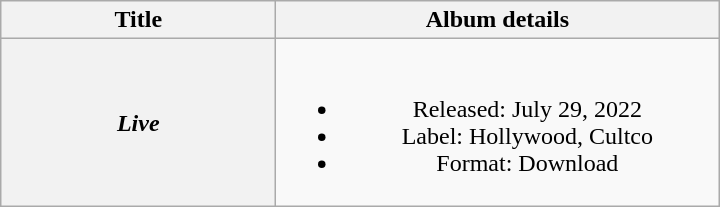<table class="wikitable plainrowheaders" style="text-align:center;">
<tr>
<th scope="col" style="width:11em;">Title</th>
<th scope="col" style="width:18em;">Album details</th>
</tr>
<tr>
<th scope="row"><em>Live</em></th>
<td><br><ul><li>Released: July 29, 2022</li><li>Label: Hollywood, Cultco</li><li>Format: Download</li></ul></td>
</tr>
</table>
